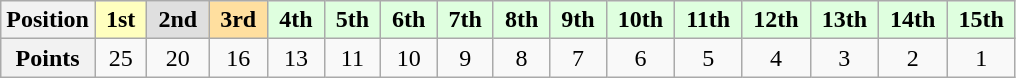<table class="wikitable" style=" text-align:center">
<tr>
<th>Position</th>
<td style="background:#ffffbf;"> <strong>1st</strong> </td>
<td style="background:#dfdfdf;"> <strong>2nd</strong> </td>
<td style="background:#ffdf9f;"> <strong>3rd</strong> </td>
<td style="background:#dfffdf;"> <strong>4th</strong> </td>
<td style="background:#dfffdf;"> <strong>5th</strong> </td>
<td style="background:#dfffdf;"> <strong>6th</strong> </td>
<td style="background:#dfffdf;"> <strong>7th</strong> </td>
<td style="background:#dfffdf;"> <strong>8th</strong> </td>
<td style="background:#dfffdf;"> <strong>9th</strong> </td>
<td style="background:#dfffdf;"> <strong>10th</strong> </td>
<td style="background:#dfffdf;"> <strong>11th</strong> </td>
<td style="background:#dfffdf;"> <strong>12th</strong> </td>
<td style="background:#dfffdf;"> <strong>13th</strong> </td>
<td style="background:#dfffdf;"> <strong>14th</strong> </td>
<td style="background:#dfffdf;"> <strong>15th</strong> </td>
</tr>
<tr>
<th>Points</th>
<td>25</td>
<td>20</td>
<td>16</td>
<td>13</td>
<td>11</td>
<td>10</td>
<td>9</td>
<td>8</td>
<td>7</td>
<td>6</td>
<td>5</td>
<td>4</td>
<td>3</td>
<td>2</td>
<td>1</td>
</tr>
</table>
